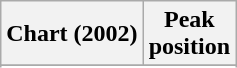<table class="wikitable sortable">
<tr>
<th align="left">Chart (2002)</th>
<th align="center">Peak<br>position</th>
</tr>
<tr>
</tr>
<tr>
</tr>
</table>
